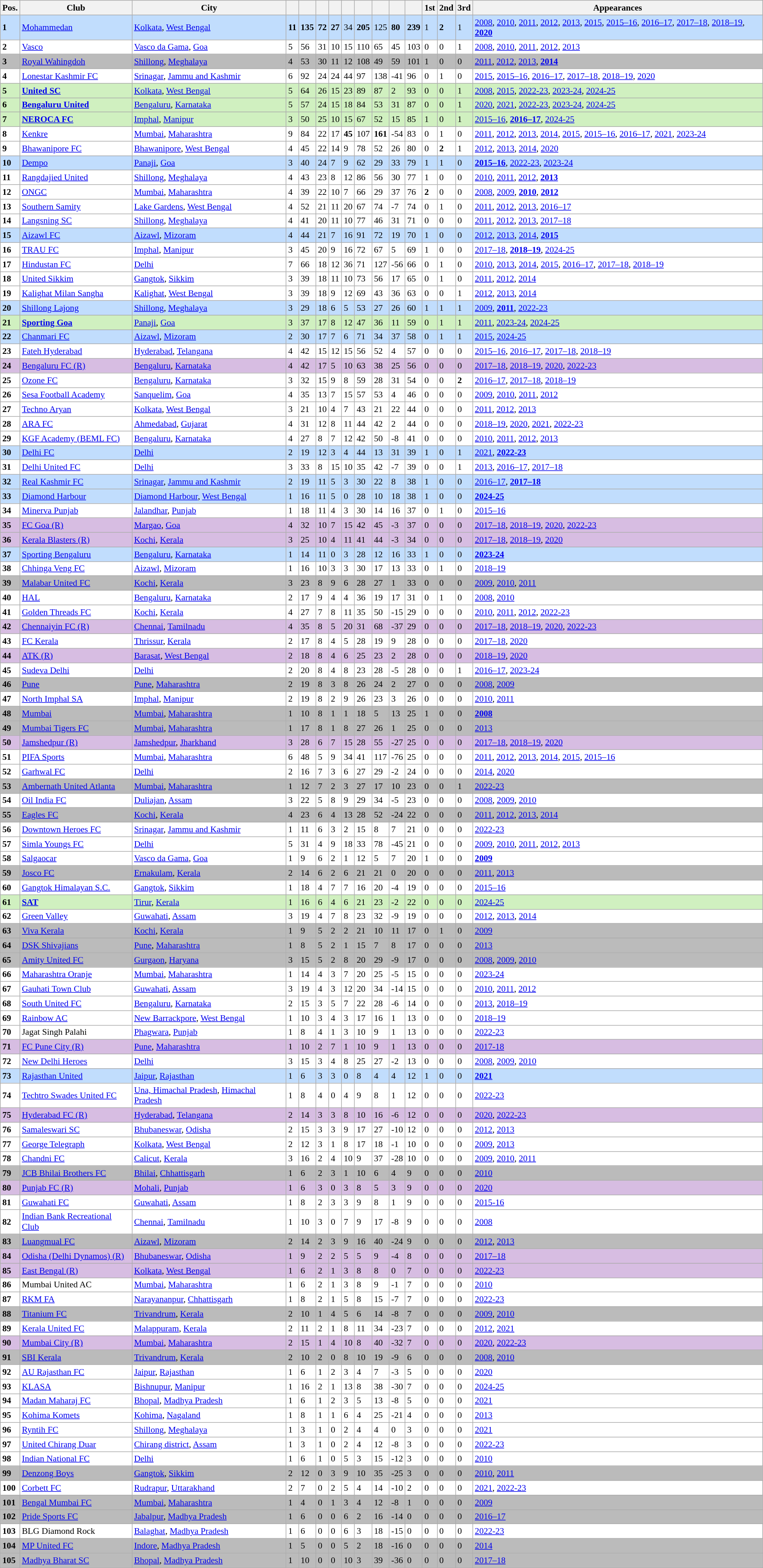<table class="wikitable sortable" style="text-align:left; font-size:90%;">
<tr>
<th>Pos.</th>
<th>Club</th>
<th>City</th>
<th></th>
<th></th>
<th></th>
<th></th>
<th></th>
<th></th>
<th></th>
<th></th>
<th></th>
<th>1st</th>
<th>2nd</th>
<th>3rd</th>
<th>Appearances</th>
</tr>
<tr style="width:10px; background:#c1ddfd;">
<td><strong>1</strong></td>
<td><a href='#'>Mohammedan</a></td>
<td><a href='#'>Kolkata</a>, <a href='#'>West Bengal</a></td>
<td><strong>11</strong></td>
<td><strong>135</strong></td>
<td><strong>72</strong></td>
<td><strong>27</strong></td>
<td>34</td>
<td><strong>205</strong></td>
<td>125</td>
<td><strong>80</strong></td>
<td><strong>239</strong></td>
<td>1</td>
<td><strong>2</strong></td>
<td>1</td>
<td><a href='#'>2008</a>, <a href='#'>2010</a>, <a href='#'>2011</a>, <a href='#'>2012</a>, <a href='#'>2013</a>, <a href='#'>2015</a>, <a href='#'>2015–16</a>, <a href='#'>2016–17</a>, <a href='#'>2017–18</a>, <a href='#'>2018–19</a>, <strong><a href='#'>2020</a></strong></td>
</tr>
<tr style="width:10px; background:#ffffff;">
<td><strong>2</strong></td>
<td><a href='#'>Vasco</a></td>
<td><a href='#'>Vasco da Gama</a>, <a href='#'>Goa</a></td>
<td>5</td>
<td>56</td>
<td>31</td>
<td>10</td>
<td>15</td>
<td>110</td>
<td>65</td>
<td>45</td>
<td>103</td>
<td>0</td>
<td>0</td>
<td>1</td>
<td><a href='#'>2008</a>, <a href='#'>2010</a>, <a href='#'>2011</a>, <a href='#'>2012</a>, <a href='#'>2013</a></td>
</tr>
<tr style="width:10px; background:#bbb;">
<td><strong>3</strong></td>
<td><a href='#'>Royal Wahingdoh</a></td>
<td><a href='#'>Shillong</a>, <a href='#'>Meghalaya</a></td>
<td>4</td>
<td>53</td>
<td>30</td>
<td>11</td>
<td>12</td>
<td>108</td>
<td>49</td>
<td>59</td>
<td>101</td>
<td>1</td>
<td>0</td>
<td>0</td>
<td><a href='#'>2011</a>, <a href='#'>2012</a>, <a href='#'>2013</a>, <strong><a href='#'>2014</a></strong></td>
</tr>
<tr style="width:10px; background:#ffffff;">
<td><strong>4</strong></td>
<td><a href='#'>Lonestar Kashmir FC</a></td>
<td><a href='#'>Srinagar</a>, <a href='#'>Jammu and Kashmir</a></td>
<td>6</td>
<td>92</td>
<td>24</td>
<td>24</td>
<td>44</td>
<td>97</td>
<td>138</td>
<td>-41</td>
<td>96</td>
<td>0</td>
<td>1</td>
<td>0</td>
<td><a href='#'>2015</a>, <a href='#'>2015–16</a>, <a href='#'>2016–17</a>, <a href='#'>2017–18</a>, <a href='#'>2018–19</a>, <a href='#'>2020</a></td>
</tr>
<tr style="width:10px; background:#D0F0C0;">
<td><strong>5</strong></td>
<td><strong><a href='#'>United SC</a></strong></td>
<td><a href='#'>Kolkata</a>, <a href='#'>West Bengal</a></td>
<td>5</td>
<td>64</td>
<td>26</td>
<td>15</td>
<td>23</td>
<td>89</td>
<td>87</td>
<td>2</td>
<td>93</td>
<td>0</td>
<td>0</td>
<td>1</td>
<td><a href='#'>2008</a>, <a href='#'>2015</a>, <a href='#'>2022-23</a>, <a href='#'>2023-24</a>, <a href='#'>2024-25</a></td>
</tr>
<tr style="width:10px; background:#D0F0C0;">
<td><strong>6</strong></td>
<td><a href='#'><strong>Bengaluru United</strong></a></td>
<td><a href='#'>Bengaluru</a>, <a href='#'>Karnataka</a></td>
<td>5</td>
<td>57</td>
<td>24</td>
<td>15</td>
<td>18</td>
<td>84</td>
<td>53</td>
<td>31</td>
<td>87</td>
<td>0</td>
<td>0</td>
<td>1</td>
<td><a href='#'>2020</a>, <a href='#'>2021</a>, <a href='#'>2022-23</a>, <a href='#'>2023-24</a>, <a href='#'>2024-25</a></td>
</tr>
<tr style="width:10px; background:#D0F0C0;">
<td><strong>7</strong></td>
<td><strong><a href='#'>NEROCA FC</a></strong></td>
<td><a href='#'>Imphal</a>, <a href='#'>Manipur</a></td>
<td>3</td>
<td>50</td>
<td>25</td>
<td>10</td>
<td>15</td>
<td>67</td>
<td>52</td>
<td>15</td>
<td>85</td>
<td>1</td>
<td>0</td>
<td>1</td>
<td><a href='#'>2015–16</a>, <strong><a href='#'>2016–17</a></strong>, <a href='#'>2024-25</a></td>
</tr>
<tr style="width:10px; background:#ffffff;">
<td><strong>8</strong></td>
<td><a href='#'>Kenkre</a></td>
<td><a href='#'>Mumbai</a>, <a href='#'>Maharashtra</a></td>
<td>9</td>
<td>84</td>
<td>22</td>
<td>17</td>
<td><strong>45</strong></td>
<td>107</td>
<td><strong>161</strong></td>
<td>-54</td>
<td>83</td>
<td>0</td>
<td>1</td>
<td>0</td>
<td><a href='#'>2011</a>, <a href='#'>2012</a>, <a href='#'>2013</a>, <a href='#'>2014</a>, <a href='#'>2015</a>, <a href='#'>2015–16</a>, <a href='#'>2016–17</a>, <a href='#'>2021</a>, <a href='#'>2023-24</a></td>
</tr>
<tr style="width:10px; background:#ffffff;">
<td><strong>9</strong></td>
<td><a href='#'>Bhawanipore FC</a></td>
<td><a href='#'>Bhawanipore</a>, <a href='#'>West Bengal</a></td>
<td>4</td>
<td>45</td>
<td>22</td>
<td>14</td>
<td>9</td>
<td>78</td>
<td>52</td>
<td>26</td>
<td>80</td>
<td>0</td>
<td><strong>2</strong></td>
<td>1</td>
<td><a href='#'>2012</a>, <a href='#'>2013</a>, <a href='#'>2014</a>, <a href='#'>2020</a></td>
</tr>
<tr style="width:10px; background:#c1ddfd;">
<td><strong>10</strong></td>
<td><a href='#'>Dempo</a></td>
<td><a href='#'>Panaji</a>, <a href='#'>Goa</a></td>
<td>3</td>
<td>40</td>
<td>24</td>
<td>7</td>
<td>9</td>
<td>62</td>
<td>29</td>
<td>33</td>
<td>79</td>
<td>1</td>
<td>1</td>
<td>0</td>
<td><strong><a href='#'>2015–16</a></strong>, <a href='#'>2022-23</a>, <a href='#'>2023-24</a></td>
</tr>
<tr style="width:10px; background:#ffffff;">
<td><strong>11</strong></td>
<td><a href='#'>Rangdajied United</a></td>
<td><a href='#'>Shillong</a>, <a href='#'>Meghalaya</a></td>
<td>4</td>
<td>43</td>
<td>23</td>
<td>8</td>
<td>12</td>
<td>86</td>
<td>56</td>
<td>30</td>
<td>77</td>
<td>1</td>
<td>0</td>
<td>0</td>
<td><a href='#'>2010</a>, <a href='#'>2011</a>, <a href='#'>2012</a>, <strong><a href='#'>2013</a></strong></td>
</tr>
<tr style="width:10px; background:#ffffff;">
<td><strong>12</strong></td>
<td><a href='#'>ONGC</a></td>
<td><a href='#'>Mumbai</a>, <a href='#'>Maharashtra</a></td>
<td>4</td>
<td>39</td>
<td>22</td>
<td>10</td>
<td>7</td>
<td>66</td>
<td>29</td>
<td>37</td>
<td>76</td>
<td><strong>2</strong></td>
<td>0</td>
<td>0</td>
<td><a href='#'>2008</a>, <a href='#'>2009</a>, <strong><a href='#'>2010</a></strong>, <strong><a href='#'>2012</a></strong></td>
</tr>
<tr style="width:10px; background:#ffffff;">
<td><strong>13</strong></td>
<td><a href='#'>Southern Samity</a></td>
<td><a href='#'>Lake Gardens</a>, <a href='#'>West Bengal</a></td>
<td>4</td>
<td>52</td>
<td>21</td>
<td>11</td>
<td>20</td>
<td>67</td>
<td>74</td>
<td>-7</td>
<td>74</td>
<td>0</td>
<td>1</td>
<td>0</td>
<td><a href='#'>2011</a>, <a href='#'>2012</a>, <a href='#'>2013</a>, <a href='#'>2016–17</a></td>
</tr>
<tr style="width:10px; background:#ffffff;">
<td><strong>14</strong></td>
<td><a href='#'>Langsning SC</a></td>
<td><a href='#'>Shillong</a>, <a href='#'>Meghalaya</a></td>
<td>4</td>
<td>41</td>
<td>20</td>
<td>11</td>
<td>10</td>
<td>77</td>
<td>46</td>
<td>31</td>
<td>71</td>
<td>0</td>
<td>0</td>
<td>0</td>
<td><a href='#'>2011</a>, <a href='#'>2012</a>, <a href='#'>2013</a>, <a href='#'>2017–18</a></td>
</tr>
<tr style="width:10px; background:#c1ddfd;">
<td><strong>15</strong></td>
<td><a href='#'>Aizawl FC</a></td>
<td><a href='#'>Aizawl</a>, <a href='#'>Mizoram</a></td>
<td>4</td>
<td>44</td>
<td>21</td>
<td>7</td>
<td>16</td>
<td>91</td>
<td>72</td>
<td>19</td>
<td>70</td>
<td>1</td>
<td>0</td>
<td>0</td>
<td><a href='#'>2012</a>, <a href='#'>2013</a>, <a href='#'>2014</a>, <strong><a href='#'>2015</a></strong></td>
</tr>
<tr style="width:10px; background:#ffffff;">
<td><strong>16</strong></td>
<td><a href='#'>TRAU FC</a></td>
<td><a href='#'>Imphal</a>, <a href='#'>Manipur</a></td>
<td>3</td>
<td>45</td>
<td>20</td>
<td>9</td>
<td>16</td>
<td>72</td>
<td>67</td>
<td>5</td>
<td>69</td>
<td>1</td>
<td>0</td>
<td>0</td>
<td><a href='#'>2017–18</a>, <strong><a href='#'>2018–19</a></strong>, <a href='#'>2024-25</a></td>
</tr>
<tr style="width:10px; background:#ffffff;">
<td><strong>17</strong></td>
<td><a href='#'>Hindustan FC</a></td>
<td><a href='#'>Delhi</a></td>
<td>7</td>
<td>66</td>
<td>18</td>
<td>12</td>
<td>36</td>
<td>71</td>
<td>127</td>
<td>-56</td>
<td>66</td>
<td>0</td>
<td>1</td>
<td>0</td>
<td><a href='#'>2010</a>, <a href='#'>2013</a>, <a href='#'>2014</a>, <a href='#'>2015</a>, <a href='#'>2016–17</a>, <a href='#'>2017–18</a>, <a href='#'>2018–19</a></td>
</tr>
<tr style="width:10px; background:#ffffff;">
<td><strong>18</strong></td>
<td><a href='#'>United Sikkim</a></td>
<td><a href='#'>Gangtok</a>, <a href='#'>Sikkim</a></td>
<td>3</td>
<td>39</td>
<td>18</td>
<td>11</td>
<td>10</td>
<td>73</td>
<td>56</td>
<td>17</td>
<td>65</td>
<td>0</td>
<td>1</td>
<td>0</td>
<td><a href='#'>2011</a>, <a href='#'>2012</a>, <a href='#'>2014</a></td>
</tr>
<tr style="width:10px; background:#ffffff;">
<td><strong>19</strong></td>
<td><a href='#'>Kalighat Milan Sangha</a></td>
<td><a href='#'>Kalighat</a>, <a href='#'>West Bengal</a></td>
<td>3</td>
<td>39</td>
<td>18</td>
<td>9</td>
<td>12</td>
<td>69</td>
<td>43</td>
<td>36</td>
<td>63</td>
<td>0</td>
<td>0</td>
<td>1</td>
<td><a href='#'>2012</a>, <a href='#'>2013</a>, <a href='#'>2014</a></td>
</tr>
<tr style="width:10px; background:#c1ddfd;">
<td><strong>20</strong></td>
<td><a href='#'>Shillong Lajong</a></td>
<td><a href='#'>Shillong</a>, <a href='#'>Meghalaya</a></td>
<td>3</td>
<td>29</td>
<td>18</td>
<td>6</td>
<td>5</td>
<td>53</td>
<td>27</td>
<td>26</td>
<td>60</td>
<td>1</td>
<td>1</td>
<td>1</td>
<td><a href='#'>2009</a>, <strong><a href='#'>2011</a></strong>, <a href='#'>2022-23</a></td>
</tr>
<tr style="width:10px; background:#D0F0C0;">
<td><strong>21</strong></td>
<td><strong><a href='#'>Sporting Goa</a></strong></td>
<td><a href='#'>Panaji</a>, <a href='#'>Goa</a></td>
<td>3</td>
<td>37</td>
<td>17</td>
<td>8</td>
<td>12</td>
<td>47</td>
<td>36</td>
<td>11</td>
<td>59</td>
<td>0</td>
<td>1</td>
<td>1</td>
<td><a href='#'>2011</a>, <a href='#'>2023-24</a>, <a href='#'>2024-25</a></td>
</tr>
<tr style="width:10px; background:#c1ddfd;">
<td><strong>22</strong></td>
<td><a href='#'>Chanmari FC</a></td>
<td><a href='#'>Aizawl</a>, <a href='#'>Mizoram</a></td>
<td>2</td>
<td>30</td>
<td>17</td>
<td>7</td>
<td>6</td>
<td>71</td>
<td>34</td>
<td>37</td>
<td>58</td>
<td>0</td>
<td>1</td>
<td>1</td>
<td><a href='#'>2015</a>, <a href='#'>2024-25</a></td>
</tr>
<tr style="width:10px; background:#ffffff;">
<td><strong>23</strong></td>
<td><a href='#'>Fateh Hyderabad</a></td>
<td><a href='#'>Hyderabad</a>, <a href='#'>Telangana</a></td>
<td>4</td>
<td>42</td>
<td>15</td>
<td>12</td>
<td>15</td>
<td>56</td>
<td>52</td>
<td>4</td>
<td>57</td>
<td>0</td>
<td>0</td>
<td>0</td>
<td><a href='#'>2015–16</a>, <a href='#'>2016–17</a>, <a href='#'>2017–18</a>, <a href='#'>2018–19</a></td>
</tr>
<tr style="width:10px; background:#D7BDE2;">
<td><strong>24</strong></td>
<td><a href='#'>Bengaluru FC (R)</a></td>
<td><a href='#'>Bengaluru</a>, <a href='#'>Karnataka</a></td>
<td>4</td>
<td>42</td>
<td>17</td>
<td>5</td>
<td>10</td>
<td>63</td>
<td>38</td>
<td>25</td>
<td>56</td>
<td>0</td>
<td>0</td>
<td>0</td>
<td><a href='#'>2017–18</a>, <a href='#'>2018–19</a>, <a href='#'>2020</a>, <a href='#'>2022-23</a></td>
</tr>
<tr style="width:10px; background:#ffffff;">
<td><strong>25</strong></td>
<td><a href='#'>Ozone FC</a></td>
<td><a href='#'>Bengaluru</a>, <a href='#'>Karnataka</a></td>
<td>3</td>
<td>32</td>
<td>15</td>
<td>9</td>
<td>8</td>
<td>59</td>
<td>28</td>
<td>31</td>
<td>54</td>
<td>0</td>
<td>0</td>
<td><strong>2</strong></td>
<td><a href='#'>2016–17</a>, <a href='#'>2017–18</a>, <a href='#'>2018–19</a></td>
</tr>
<tr style="width:10px; background:#ffffff;">
<td><strong>26</strong></td>
<td><a href='#'>Sesa Football Academy</a></td>
<td><a href='#'>Sanquelim</a>, <a href='#'>Goa</a></td>
<td>4</td>
<td>35</td>
<td>13</td>
<td>7</td>
<td>15</td>
<td>57</td>
<td>53</td>
<td>4</td>
<td>46</td>
<td>0</td>
<td>0</td>
<td>0</td>
<td><a href='#'>2009</a>, <a href='#'>2010</a>, <a href='#'>2011</a>, <a href='#'>2012</a></td>
</tr>
<tr style="width:10px; background:#ffffff;">
<td><strong>27</strong></td>
<td><a href='#'>Techno Aryan</a></td>
<td><a href='#'>Kolkata</a>, <a href='#'>West Bengal</a></td>
<td>3</td>
<td>21</td>
<td>10</td>
<td>4</td>
<td>7</td>
<td>43</td>
<td>21</td>
<td>22</td>
<td>44</td>
<td>0</td>
<td>0</td>
<td>0</td>
<td><a href='#'>2011</a>, <a href='#'>2012</a>, <a href='#'>2013</a></td>
</tr>
<tr style="width:10px; background:#ffffff;">
<td><strong>28</strong></td>
<td><a href='#'>ARA FC</a></td>
<td><a href='#'>Ahmedabad</a>, <a href='#'>Gujarat</a></td>
<td>4</td>
<td>31</td>
<td>12</td>
<td>8</td>
<td>11</td>
<td>44</td>
<td>42</td>
<td>2</td>
<td>44</td>
<td>0</td>
<td>0</td>
<td>0</td>
<td><a href='#'>2018–19</a>, <a href='#'>2020</a>, <a href='#'>2021</a>, <a href='#'>2022-23</a></td>
</tr>
<tr style="width:10px; background:#ffffff;">
<td><strong>29</strong></td>
<td><a href='#'>KGF Academy (BEML FC)</a></td>
<td><a href='#'>Bengaluru</a>, <a href='#'>Karnataka</a></td>
<td>4</td>
<td>27</td>
<td>8</td>
<td>7</td>
<td>12</td>
<td>42</td>
<td>50</td>
<td>-8</td>
<td>41</td>
<td>0</td>
<td>0</td>
<td>0</td>
<td><a href='#'>2010</a>, <a href='#'>2011</a>, <a href='#'>2012</a>, <a href='#'>2013</a></td>
</tr>
<tr style="width:8px; background:#c1ddfd;">
<td><strong>30</strong></td>
<td><a href='#'>Delhi FC</a></td>
<td><a href='#'>Delhi</a></td>
<td>2</td>
<td>19</td>
<td>12</td>
<td>3</td>
<td>4</td>
<td>44</td>
<td>13</td>
<td>31</td>
<td>39</td>
<td>1</td>
<td>0</td>
<td>1</td>
<td><a href='#'>2021</a>, <strong><a href='#'>2022-23</a></strong></td>
</tr>
<tr style="width:10px; background:#ffffff;">
<td><strong>31</strong></td>
<td><a href='#'>Delhi United FC</a></td>
<td><a href='#'>Delhi</a></td>
<td>3</td>
<td>33</td>
<td>8</td>
<td>15</td>
<td>10</td>
<td>35</td>
<td>42</td>
<td>-7</td>
<td>39</td>
<td>0</td>
<td>0</td>
<td>1</td>
<td><a href='#'>2013</a>, <a href='#'>2016–17</a>, <a href='#'>2017–18</a></td>
</tr>
<tr style="width:10px; background:#c1ddfd;">
<td><strong>32</strong></td>
<td><a href='#'>Real Kashmir FC</a></td>
<td><a href='#'>Srinagar</a>, <a href='#'>Jammu and Kashmir</a></td>
<td>2</td>
<td>19</td>
<td>11</td>
<td>5</td>
<td>3</td>
<td>30</td>
<td>22</td>
<td>8</td>
<td>38</td>
<td>1</td>
<td>0</td>
<td>0</td>
<td><a href='#'>2016–17</a>, <strong><a href='#'>2017–18</a></strong></td>
</tr>
<tr style="width:10px; background:#c1ddfd;">
<td><strong>33</strong></td>
<td><a href='#'>Diamond Harbour</a></td>
<td><a href='#'>Diamond Harbour</a>, <a href='#'>West Bengal</a></td>
<td>1</td>
<td>16</td>
<td>11</td>
<td>5</td>
<td>0</td>
<td>28</td>
<td>10</td>
<td>18</td>
<td>38</td>
<td>1</td>
<td>0</td>
<td>0</td>
<td><strong><a href='#'>2024-25</a></strong></td>
</tr>
<tr style="width:10px; background:#ffffff;">
<td><strong>34</strong></td>
<td><a href='#'>Minerva Punjab</a></td>
<td><a href='#'>Jalandhar</a>, <a href='#'>Punjab</a></td>
<td>1</td>
<td>18</td>
<td>11</td>
<td>4</td>
<td>3</td>
<td>30</td>
<td>14</td>
<td>16</td>
<td>37</td>
<td>0</td>
<td>1</td>
<td>0</td>
<td><a href='#'>2015–16</a></td>
</tr>
<tr style="width:10px; background:#D7BDE2;">
<td><strong>35</strong></td>
<td><a href='#'>FC Goa (R)</a></td>
<td><a href='#'>Margao</a>, <a href='#'>Goa</a></td>
<td>4</td>
<td>32</td>
<td>10</td>
<td>7</td>
<td>15</td>
<td>42</td>
<td>45</td>
<td>-3</td>
<td>37</td>
<td>0</td>
<td>0</td>
<td>0</td>
<td><a href='#'>2017–18</a>, <a href='#'>2018–19</a>, <a href='#'>2020</a>, <a href='#'>2022-23</a></td>
</tr>
<tr style="width:10px; background:#D7BDE2;">
<td><strong>36</strong></td>
<td><a href='#'>Kerala Blasters (R)</a></td>
<td><a href='#'>Kochi</a>, <a href='#'>Kerala</a></td>
<td>3</td>
<td>25</td>
<td>10</td>
<td>4</td>
<td>11</td>
<td>41</td>
<td>44</td>
<td>-3</td>
<td>34</td>
<td>0</td>
<td>0</td>
<td>0</td>
<td><a href='#'>2017–18</a>, <a href='#'>2018–19</a>, <a href='#'>2020</a></td>
</tr>
<tr style="width:8px; background:#c1ddfd;">
<td><strong>37</strong></td>
<td><a href='#'>Sporting Bengaluru</a></td>
<td><a href='#'>Bengaluru</a>, <a href='#'>Karnataka</a></td>
<td>1</td>
<td>14</td>
<td>11</td>
<td>0</td>
<td>3</td>
<td>28</td>
<td>12</td>
<td>16</td>
<td>33</td>
<td>1</td>
<td>0</td>
<td>0</td>
<td><strong><a href='#'>2023-24</a></strong></td>
</tr>
<tr style="width:10px; background:#ffffff;">
<td><strong>38</strong></td>
<td><a href='#'>Chhinga Veng FC</a></td>
<td><a href='#'>Aizawl</a>, <a href='#'>Mizoram</a></td>
<td>1</td>
<td>16</td>
<td>10</td>
<td>3</td>
<td>3</td>
<td>30</td>
<td>17</td>
<td>13</td>
<td>33</td>
<td>0</td>
<td>1</td>
<td>0</td>
<td><a href='#'>2018–19</a></td>
</tr>
<tr style="width:10px; background:#bbb;">
<td><strong>39</strong></td>
<td><a href='#'>Malabar United FC</a></td>
<td><a href='#'>Kochi</a>, <a href='#'>Kerala</a></td>
<td>3</td>
<td>23</td>
<td>8</td>
<td>9</td>
<td>6</td>
<td>28</td>
<td>27</td>
<td>1</td>
<td>33</td>
<td>0</td>
<td>0</td>
<td>0</td>
<td><a href='#'>2009</a>, <a href='#'>2010</a>, <a href='#'>2011</a></td>
</tr>
<tr style="width:10px; background:#ffffff;">
<td><strong>40</strong></td>
<td><a href='#'>HAL</a></td>
<td><a href='#'>Bengaluru</a>, <a href='#'>Karnataka</a></td>
<td>2</td>
<td>17</td>
<td>9</td>
<td>4</td>
<td>4</td>
<td>36</td>
<td>19</td>
<td>17</td>
<td>31</td>
<td>0</td>
<td>1</td>
<td>0</td>
<td><a href='#'>2008</a>, <a href='#'>2010</a></td>
</tr>
<tr style="width:10px; background:#ffffff;">
<td><strong>41</strong></td>
<td><a href='#'>Golden Threads FC</a></td>
<td><a href='#'>Kochi</a>, <a href='#'>Kerala</a></td>
<td>4</td>
<td>27</td>
<td>7</td>
<td>8</td>
<td>11</td>
<td>35</td>
<td>50</td>
<td>-15</td>
<td>29</td>
<td>0</td>
<td>0</td>
<td>0</td>
<td><a href='#'>2010</a>, <a href='#'>2011</a>, <a href='#'>2012</a>, <a href='#'>2022-23</a></td>
</tr>
<tr style="width:10px; background:#D7BDE2;">
<td><strong>42</strong></td>
<td><a href='#'>Chennaiyin FC (R)</a></td>
<td><a href='#'>Chennai</a>, <a href='#'>Tamilnadu</a></td>
<td>4</td>
<td>35</td>
<td>8</td>
<td>5</td>
<td>20</td>
<td>31</td>
<td>68</td>
<td>-37</td>
<td>29</td>
<td>0</td>
<td>0</td>
<td>0</td>
<td><a href='#'>2017–18</a>, <a href='#'>2018–19</a>, <a href='#'>2020</a>, <a href='#'>2022-23</a></td>
</tr>
<tr style="width:10px; background:#ffffff;">
<td><strong>43</strong></td>
<td><a href='#'>FC Kerala</a></td>
<td><a href='#'>Thrissur</a>, <a href='#'>Kerala</a></td>
<td>2</td>
<td>17</td>
<td>8</td>
<td>4</td>
<td>5</td>
<td>28</td>
<td>19</td>
<td>9</td>
<td>28</td>
<td>0</td>
<td>0</td>
<td>0</td>
<td><a href='#'>2017–18</a>, <a href='#'>2020</a></td>
</tr>
<tr style="width:10px; background:#D7BDE2;">
<td><strong>44</strong></td>
<td><a href='#'>ATK (R)</a></td>
<td><a href='#'>Barasat</a>, <a href='#'>West Bengal</a></td>
<td>2</td>
<td>18</td>
<td>8</td>
<td>4</td>
<td>6</td>
<td>25</td>
<td>23</td>
<td>2</td>
<td>28</td>
<td>0</td>
<td>0</td>
<td>0</td>
<td><a href='#'>2018–19</a>, <a href='#'>2020</a></td>
</tr>
<tr style="width:10px; background:#ffffff;">
<td><strong>45</strong></td>
<td><a href='#'>Sudeva Delhi</a></td>
<td><a href='#'>Delhi</a></td>
<td>2</td>
<td>20</td>
<td>8</td>
<td>4</td>
<td>8</td>
<td>23</td>
<td>28</td>
<td>-5</td>
<td>28</td>
<td>0</td>
<td>0</td>
<td>1</td>
<td><a href='#'>2016–17</a>, <a href='#'>2023-24</a></td>
</tr>
<tr style="width:10px; background:#bbb;">
<td><strong>46</strong></td>
<td><a href='#'>Pune</a></td>
<td><a href='#'>Pune</a>, <a href='#'>Maharashtra</a></td>
<td>2</td>
<td>19</td>
<td>8</td>
<td>3</td>
<td>8</td>
<td>26</td>
<td>24</td>
<td>2</td>
<td>27</td>
<td>0</td>
<td>0</td>
<td>0</td>
<td><a href='#'>2008</a>, <a href='#'>2009</a></td>
</tr>
<tr style="width:10px; background:#ffffff;">
<td><strong>47</strong></td>
<td><a href='#'>North Imphal SA</a></td>
<td><a href='#'>Imphal</a>, <a href='#'>Manipur</a></td>
<td>2</td>
<td>19</td>
<td>8</td>
<td>2</td>
<td>9</td>
<td>26</td>
<td>23</td>
<td>3</td>
<td>26</td>
<td>0</td>
<td>0</td>
<td>0</td>
<td><a href='#'>2010</a>, <a href='#'>2011</a></td>
</tr>
<tr style="width:10px; background:#bbb;">
<td><strong>48</strong></td>
<td><a href='#'>Mumbai</a></td>
<td><a href='#'>Mumbai</a>, <a href='#'>Maharashtra</a></td>
<td>1</td>
<td>10</td>
<td>8</td>
<td>1</td>
<td>1</td>
<td>18</td>
<td>5</td>
<td>13</td>
<td>25</td>
<td>1</td>
<td>0</td>
<td>0</td>
<td><strong><a href='#'>2008</a></strong></td>
</tr>
<tr style="width:10px; background:#bbb;">
<td><strong>49</strong></td>
<td><a href='#'>Mumbai Tigers FC</a></td>
<td><a href='#'>Mumbai</a>, <a href='#'>Maharashtra</a></td>
<td>1</td>
<td>17</td>
<td>8</td>
<td>1</td>
<td>8</td>
<td>27</td>
<td>26</td>
<td>1</td>
<td>25</td>
<td>0</td>
<td>0</td>
<td>0</td>
<td><a href='#'>2013</a></td>
</tr>
<tr style="width:10px; background:#D7BDE2;">
<td><strong>50</strong></td>
<td><a href='#'>Jamshedpur (R)</a></td>
<td><a href='#'>Jamshedpur</a>, <a href='#'>Jharkhand</a></td>
<td>3</td>
<td>28</td>
<td>6</td>
<td>7</td>
<td>15</td>
<td>28</td>
<td>55</td>
<td>-27</td>
<td>25</td>
<td>0</td>
<td>0</td>
<td>0</td>
<td><a href='#'>2017–18</a>, <a href='#'>2018–19</a>, <a href='#'>2020</a></td>
</tr>
<tr style="width:10px; background:#ffffff;">
<td><strong>51</strong></td>
<td><a href='#'>PIFA Sports</a></td>
<td><a href='#'>Mumbai</a>, <a href='#'>Maharashtra</a></td>
<td>6</td>
<td>48</td>
<td>5</td>
<td>9</td>
<td>34</td>
<td>41</td>
<td>117</td>
<td>-76</td>
<td>25</td>
<td>0</td>
<td>0</td>
<td>0</td>
<td><a href='#'>2011</a>, <a href='#'>2012</a>, <a href='#'>2013</a>, <a href='#'>2014</a>, <a href='#'>2015</a>, <a href='#'>2015–16</a></td>
</tr>
<tr style="width:10px; background:#ffffff;">
<td><strong>52</strong></td>
<td><a href='#'>Garhwal FC</a></td>
<td><a href='#'>Delhi</a></td>
<td>2</td>
<td>16</td>
<td>7</td>
<td>3</td>
<td>6</td>
<td>27</td>
<td>29</td>
<td>-2</td>
<td>24</td>
<td>0</td>
<td>0</td>
<td>0</td>
<td><a href='#'>2014</a>, <a href='#'>2020</a></td>
</tr>
<tr style="width:10px; background:#bbb;">
<td><strong>53</strong></td>
<td><a href='#'>Ambernath United Atlanta</a></td>
<td><a href='#'>Mumbai</a>, <a href='#'>Maharashtra</a></td>
<td>1</td>
<td>12</td>
<td>7</td>
<td>2</td>
<td>3</td>
<td>27</td>
<td>17</td>
<td>10</td>
<td>23</td>
<td>0</td>
<td>0</td>
<td>1</td>
<td><a href='#'>2022-23</a></td>
</tr>
<tr style="width:10px; background:#ffffff;">
<td><strong>54</strong></td>
<td><a href='#'>Oil India FC</a></td>
<td><a href='#'>Duliajan</a>, <a href='#'>Assam</a></td>
<td>3</td>
<td>22</td>
<td>5</td>
<td>8</td>
<td>9</td>
<td>29</td>
<td>34</td>
<td>-5</td>
<td>23</td>
<td>0</td>
<td>0</td>
<td>0</td>
<td><a href='#'>2008</a>, <a href='#'>2009</a>, <a href='#'>2010</a></td>
</tr>
<tr style="width:10px; background:#bbb;">
<td><strong>55</strong></td>
<td><a href='#'>Eagles FC</a></td>
<td><a href='#'>Kochi</a>, <a href='#'>Kerala</a></td>
<td>4</td>
<td>23</td>
<td>6</td>
<td>4</td>
<td>13</td>
<td>28</td>
<td>52</td>
<td>-24</td>
<td>22</td>
<td>0</td>
<td>0</td>
<td>0</td>
<td><a href='#'>2011</a>, <a href='#'>2012</a>, <a href='#'>2013</a>, <a href='#'>2014</a></td>
</tr>
<tr style="width:10px; background:#ffffff;">
<td><strong>56</strong></td>
<td><a href='#'>Downtown Heroes FC</a></td>
<td><a href='#'>Srinagar</a>, <a href='#'>Jammu and Kashmir</a></td>
<td>1</td>
<td>11</td>
<td>6</td>
<td>3</td>
<td>2</td>
<td>15</td>
<td>8</td>
<td>7</td>
<td>21</td>
<td>0</td>
<td>0</td>
<td>0</td>
<td><a href='#'>2022-23</a></td>
</tr>
<tr style="width:10px; background:#ffffff;">
<td><strong>57</strong></td>
<td><a href='#'>Simla Youngs FC</a></td>
<td><a href='#'>Delhi</a></td>
<td>5</td>
<td>31</td>
<td>4</td>
<td>9</td>
<td>18</td>
<td>33</td>
<td>78</td>
<td>-45</td>
<td>21</td>
<td>0</td>
<td>0</td>
<td>0</td>
<td><a href='#'>2009</a>, <a href='#'>2010</a>, <a href='#'>2011</a>, <a href='#'>2012</a>, <a href='#'>2013</a></td>
</tr>
<tr style="width:10px; background:#ffffff;">
<td><strong>58</strong></td>
<td><a href='#'>Salgaocar</a></td>
<td><a href='#'>Vasco da Gama</a>, <a href='#'>Goa</a></td>
<td>1</td>
<td>9</td>
<td>6</td>
<td>2</td>
<td>1</td>
<td>12</td>
<td>5</td>
<td>7</td>
<td>20</td>
<td>1</td>
<td>0</td>
<td>0</td>
<td><strong><a href='#'>2009</a></strong></td>
</tr>
<tr style="width:10px; background:#bbb;">
<td><strong>59</strong></td>
<td><a href='#'>Josco FC</a></td>
<td><a href='#'>Ernakulam</a>, <a href='#'>Kerala</a></td>
<td>2</td>
<td>14</td>
<td>6</td>
<td>2</td>
<td>6</td>
<td>21</td>
<td>21</td>
<td>0</td>
<td>20</td>
<td>0</td>
<td>0</td>
<td>0</td>
<td><a href='#'>2011</a>, <a href='#'>2013</a></td>
</tr>
<tr style="width:10px; background:#ffffff;">
<td><strong>60</strong></td>
<td><a href='#'>Gangtok Himalayan S.C.</a></td>
<td><a href='#'>Gangtok</a>, <a href='#'>Sikkim</a></td>
<td>1</td>
<td>18</td>
<td>4</td>
<td>7</td>
<td>7</td>
<td>16</td>
<td>20</td>
<td>-4</td>
<td>19</td>
<td>0</td>
<td>0</td>
<td>0</td>
<td><a href='#'>2015–16</a></td>
</tr>
<tr style="width:10px; background:#D0F0C0;">
<td><strong>61</strong></td>
<td><strong><a href='#'>SAT</a></strong></td>
<td><a href='#'>Tirur</a>, <a href='#'>Kerala</a></td>
<td>1</td>
<td>16</td>
<td>6</td>
<td>4</td>
<td>6</td>
<td>21</td>
<td>23</td>
<td>-2</td>
<td>22</td>
<td>0</td>
<td>0</td>
<td>0</td>
<td><a href='#'>2024-25</a></td>
</tr>
<tr style="width:10px; background:#ffffff;">
<td><strong>62</strong></td>
<td><a href='#'>Green Valley</a></td>
<td><a href='#'>Guwahati</a>, <a href='#'>Assam</a></td>
<td>3</td>
<td>19</td>
<td>4</td>
<td>7</td>
<td>8</td>
<td>23</td>
<td>32</td>
<td>-9</td>
<td>19</td>
<td>0</td>
<td>0</td>
<td>0</td>
<td><a href='#'>2012</a>, <a href='#'>2013</a>, <a href='#'>2014</a></td>
</tr>
<tr style="width:10px; background:#bbb;">
<td><strong>63</strong></td>
<td><a href='#'>Viva Kerala</a></td>
<td><a href='#'>Kochi</a>, <a href='#'>Kerala</a></td>
<td>1</td>
<td>9</td>
<td>5</td>
<td>2</td>
<td>2</td>
<td>21</td>
<td>10</td>
<td>11</td>
<td>17</td>
<td>0</td>
<td>1</td>
<td>0</td>
<td><a href='#'>2009</a></td>
</tr>
<tr style="width:10px; background:#bbb;">
<td><strong>64</strong></td>
<td><a href='#'>DSK Shivajians</a></td>
<td><a href='#'>Pune</a>, <a href='#'>Maharashtra</a></td>
<td>1</td>
<td>8</td>
<td>5</td>
<td>2</td>
<td>1</td>
<td>15</td>
<td>7</td>
<td>8</td>
<td>17</td>
<td>0</td>
<td>0</td>
<td>0</td>
<td><a href='#'>2013</a></td>
</tr>
<tr style="width:10px; background:#bbb;">
<td><strong>65</strong></td>
<td><a href='#'>Amity United FC</a></td>
<td><a href='#'>Gurgaon</a>, <a href='#'>Haryana</a></td>
<td>3</td>
<td>15</td>
<td>5</td>
<td>2</td>
<td>8</td>
<td>20</td>
<td>29</td>
<td>-9</td>
<td>17</td>
<td>0</td>
<td>0</td>
<td>0</td>
<td><a href='#'>2008</a>, <a href='#'>2009</a>, <a href='#'>2010</a></td>
</tr>
<tr style="width:10px; background:#ffffff;">
<td><strong>66</strong></td>
<td><a href='#'>Maharashtra Oranje</a></td>
<td><a href='#'>Mumbai</a>, <a href='#'>Maharashtra</a></td>
<td>1</td>
<td>14</td>
<td>4</td>
<td>3</td>
<td>7</td>
<td>20</td>
<td>25</td>
<td>-5</td>
<td>15</td>
<td>0</td>
<td>0</td>
<td>0</td>
<td><a href='#'>2023-24</a></td>
</tr>
<tr style="width:10px; background:#ffffff;">
<td><strong>67</strong></td>
<td><a href='#'>Gauhati Town Club</a></td>
<td><a href='#'>Guwahati</a>, <a href='#'>Assam</a></td>
<td>3</td>
<td>19</td>
<td>4</td>
<td>3</td>
<td>12</td>
<td>20</td>
<td>34</td>
<td>-14</td>
<td>15</td>
<td>0</td>
<td>0</td>
<td>0</td>
<td><a href='#'>2010</a>, <a href='#'>2011</a>, <a href='#'>2012</a></td>
</tr>
<tr style="width:10px; background:#ffffff;">
<td><strong>68</strong></td>
<td><a href='#'>South United FC</a></td>
<td><a href='#'>Bengaluru</a>, <a href='#'>Karnataka</a></td>
<td>2</td>
<td>15</td>
<td>3</td>
<td>5</td>
<td>7</td>
<td>22</td>
<td>28</td>
<td>-6</td>
<td>14</td>
<td>0</td>
<td>0</td>
<td>0</td>
<td><a href='#'>2013</a>, <a href='#'>2018–19</a></td>
</tr>
<tr style="width:10px; background:#ffffff;">
<td><strong>69</strong></td>
<td><a href='#'>Rainbow AC</a></td>
<td><a href='#'>New Barrackpore</a>, <a href='#'>West Bengal</a></td>
<td>1</td>
<td>10</td>
<td>3</td>
<td>4</td>
<td>3</td>
<td>17</td>
<td>16</td>
<td>1</td>
<td>13</td>
<td>0</td>
<td>0</td>
<td>0</td>
<td><a href='#'>2018–19</a></td>
</tr>
<tr style="width:10px; background:#ffffff;">
<td><strong>70</strong></td>
<td>Jagat Singh Palahi</td>
<td><a href='#'>Phagwara</a>, <a href='#'>Punjab</a></td>
<td>1</td>
<td>8</td>
<td>4</td>
<td>1</td>
<td>3</td>
<td>10</td>
<td>9</td>
<td>1</td>
<td>13</td>
<td>0</td>
<td>0</td>
<td>0</td>
<td><a href='#'>2022-23</a></td>
</tr>
<tr style="width:10px; background:#D7BDE2;">
<td><strong>71</strong></td>
<td><a href='#'>FC Pune City (R)</a></td>
<td><a href='#'>Pune</a>, <a href='#'>Maharashtra</a></td>
<td>1</td>
<td>10</td>
<td>2</td>
<td>7</td>
<td>1</td>
<td>10</td>
<td>9</td>
<td>1</td>
<td>13</td>
<td>0</td>
<td>0</td>
<td>0</td>
<td><a href='#'>2017-18</a></td>
</tr>
<tr style="width:10px; background:#ffffff;">
<td><strong>72</strong></td>
<td><a href='#'>New Delhi Heroes</a></td>
<td><a href='#'>Delhi</a></td>
<td>3</td>
<td>15</td>
<td>3</td>
<td>4</td>
<td>8</td>
<td>25</td>
<td>27</td>
<td>-2</td>
<td>13</td>
<td>0</td>
<td>0</td>
<td>0</td>
<td><a href='#'>2008</a>, <a href='#'>2009</a>, <a href='#'>2010</a></td>
</tr>
<tr style="width:10px; background:#c1ddfd;">
<td><strong>73</strong></td>
<td><a href='#'>Rajasthan United</a></td>
<td><a href='#'>Jaipur</a>, <a href='#'>Rajasthan</a></td>
<td>1</td>
<td>6</td>
<td>3</td>
<td>3</td>
<td>0</td>
<td>8</td>
<td>4</td>
<td>4</td>
<td>12</td>
<td>1</td>
<td>0</td>
<td>0</td>
<td><strong><a href='#'>2021</a></strong></td>
</tr>
<tr style="width:10px; background:#ffffff;">
<td><strong>74</strong></td>
<td><a href='#'>Techtro Swades United FC</a></td>
<td><a href='#'>Una, Himachal Pradesh</a>, <a href='#'>Himachal Pradesh</a></td>
<td>1</td>
<td>8</td>
<td>4</td>
<td>0</td>
<td>4</td>
<td>9</td>
<td>8</td>
<td>1</td>
<td>12</td>
<td>0</td>
<td>0</td>
<td>0</td>
<td><a href='#'>2022-23</a></td>
</tr>
<tr style="width:10px; background:#D7BDE2;">
<td><strong>75</strong></td>
<td><a href='#'>Hyderabad FC (R)</a></td>
<td><a href='#'>Hyderabad</a>, <a href='#'>Telangana</a></td>
<td>2</td>
<td>14</td>
<td>3</td>
<td>3</td>
<td>8</td>
<td>10</td>
<td>16</td>
<td>-6</td>
<td>12</td>
<td>0</td>
<td>0</td>
<td>0</td>
<td><a href='#'>2020</a>, <a href='#'>2022-23</a></td>
</tr>
<tr style="width:10px; background:#ffffff;">
<td><strong>76</strong></td>
<td><a href='#'>Samaleswari SC</a></td>
<td><a href='#'>Bhubaneswar</a>, <a href='#'>Odisha</a></td>
<td>2</td>
<td>15</td>
<td>3</td>
<td>3</td>
<td>9</td>
<td>17</td>
<td>27</td>
<td>-10</td>
<td>12</td>
<td>0</td>
<td>0</td>
<td>0</td>
<td><a href='#'>2012</a>, <a href='#'>2013</a></td>
</tr>
<tr style="width:10px; background:#ffffff;">
<td><strong>77</strong></td>
<td><a href='#'>George Telegraph</a></td>
<td><a href='#'>Kolkata</a>, <a href='#'>West Bengal</a></td>
<td>2</td>
<td>12</td>
<td>3</td>
<td>1</td>
<td>8</td>
<td>17</td>
<td>18</td>
<td>-1</td>
<td>10</td>
<td>0</td>
<td>0</td>
<td>0</td>
<td><a href='#'>2009</a>, <a href='#'>2013</a></td>
</tr>
<tr style="width:10px; background:#ffffff;">
<td><strong>78</strong></td>
<td><a href='#'>Chandni FC</a></td>
<td><a href='#'>Calicut</a>, <a href='#'>Kerala</a></td>
<td>3</td>
<td>16</td>
<td>2</td>
<td>4</td>
<td>10</td>
<td>9</td>
<td>37</td>
<td>-28</td>
<td>10</td>
<td>0</td>
<td>0</td>
<td>0</td>
<td><a href='#'>2009</a>, <a href='#'>2010</a>, <a href='#'>2011</a></td>
</tr>
<tr style="width:10px; background:#bbb;">
<td><strong>79</strong></td>
<td><a href='#'>JCB Bhilai Brothers FC</a></td>
<td><a href='#'>Bhilai</a>, <a href='#'>Chhattisgarh</a></td>
<td>1</td>
<td>6</td>
<td>2</td>
<td>3</td>
<td>1</td>
<td>10</td>
<td>6</td>
<td>4</td>
<td>9</td>
<td>0</td>
<td>0</td>
<td>0</td>
<td><a href='#'>2010</a></td>
</tr>
<tr style="width:10px; background:#D7BDE2;">
<td><strong>80</strong></td>
<td><a href='#'>Punjab FC (R)</a></td>
<td><a href='#'>Mohali</a>, <a href='#'>Punjab</a></td>
<td>1</td>
<td>6</td>
<td>3</td>
<td>0</td>
<td>3</td>
<td>8</td>
<td>5</td>
<td>3</td>
<td>9</td>
<td>0</td>
<td>0</td>
<td>0</td>
<td><a href='#'>2020</a></td>
</tr>
<tr style="width:10px; background:#ffffff;">
<td><strong>81</strong></td>
<td><a href='#'>Guwahati FC</a></td>
<td><a href='#'>Guwahati</a>, <a href='#'>Assam</a></td>
<td>1</td>
<td>8</td>
<td>2</td>
<td>3</td>
<td>3</td>
<td>9</td>
<td>8</td>
<td>1</td>
<td>9</td>
<td>0</td>
<td>0</td>
<td>0</td>
<td><a href='#'>2015-16</a></td>
</tr>
<tr style="width:10px; background:#ffffff;">
<td><strong>82</strong></td>
<td><a href='#'>Indian Bank Recreational Club</a></td>
<td><a href='#'>Chennai</a>, <a href='#'>Tamilnadu</a></td>
<td>1</td>
<td>10</td>
<td>3</td>
<td>0</td>
<td>7</td>
<td>9</td>
<td>17</td>
<td>-8</td>
<td>9</td>
<td>0</td>
<td>0</td>
<td>0</td>
<td><a href='#'>2008</a></td>
</tr>
<tr style="width:10px; background:#bbb;">
<td><strong>83</strong></td>
<td><a href='#'>Luangmual FC</a></td>
<td><a href='#'>Aizawl</a>, <a href='#'>Mizoram</a></td>
<td>2</td>
<td>14</td>
<td>2</td>
<td>3</td>
<td>9</td>
<td>16</td>
<td>40</td>
<td>-24</td>
<td>9</td>
<td>0</td>
<td>0</td>
<td>0</td>
<td><a href='#'>2012</a>, <a href='#'>2013</a></td>
</tr>
<tr style="width:10px; background:#D7BDE2;">
<td><strong>84</strong></td>
<td><a href='#'>Odisha (Delhi Dynamos) (R)</a></td>
<td><a href='#'>Bhubaneswar</a>, <a href='#'>Odisha</a></td>
<td>1</td>
<td>9</td>
<td>2</td>
<td>2</td>
<td>5</td>
<td>5</td>
<td>9</td>
<td>-4</td>
<td>8</td>
<td>0</td>
<td>0</td>
<td>0</td>
<td><a href='#'>2017–18</a></td>
</tr>
<tr style="width:10px; background:#D7BDE2;">
<td><strong>85</strong></td>
<td><a href='#'>East Bengal (R)</a></td>
<td><a href='#'>Kolkata</a>, <a href='#'>West Bengal</a></td>
<td>1</td>
<td>6</td>
<td>2</td>
<td>1</td>
<td>3</td>
<td>8</td>
<td>8</td>
<td>0</td>
<td>7</td>
<td>0</td>
<td>0</td>
<td>0</td>
<td><a href='#'>2022-23</a></td>
</tr>
<tr style="width:10px; background:#ffffff;">
<td><strong>86</strong></td>
<td>Mumbai United AC</td>
<td><a href='#'>Mumbai</a>, <a href='#'>Maharashtra</a></td>
<td>1</td>
<td>6</td>
<td>2</td>
<td>1</td>
<td>3</td>
<td>8</td>
<td>9</td>
<td>-1</td>
<td>7</td>
<td>0</td>
<td>0</td>
<td>0</td>
<td><a href='#'>2010</a></td>
</tr>
<tr style="width:10px; background:#ffffff;">
<td><strong>87</strong></td>
<td><a href='#'>RKM FA</a></td>
<td><a href='#'>Narayananpur</a>, <a href='#'>Chhattisgarh</a></td>
<td>1</td>
<td>8</td>
<td>2</td>
<td>1</td>
<td>5</td>
<td>8</td>
<td>15</td>
<td>-7</td>
<td>7</td>
<td>0</td>
<td>0</td>
<td>0</td>
<td><a href='#'>2022-23</a></td>
</tr>
<tr style="width:10px; background:#bbb;">
<td><strong>88</strong></td>
<td><a href='#'>Titanium FC</a></td>
<td><a href='#'>Trivandrum</a>, <a href='#'>Kerala</a></td>
<td>2</td>
<td>10</td>
<td>1</td>
<td>4</td>
<td>5</td>
<td>6</td>
<td>14</td>
<td>-8</td>
<td>7</td>
<td>0</td>
<td>0</td>
<td>0</td>
<td><a href='#'>2009</a>, <a href='#'>2010</a></td>
</tr>
<tr style="width:10px; background:#ffffff;">
<td><strong>89</strong></td>
<td><a href='#'>Kerala United FC</a></td>
<td><a href='#'>Malappuram</a>, <a href='#'>Kerala</a></td>
<td>2</td>
<td>11</td>
<td>2</td>
<td>1</td>
<td>8</td>
<td>11</td>
<td>34</td>
<td>-23</td>
<td>7</td>
<td>0</td>
<td>0</td>
<td>0</td>
<td><a href='#'>2012</a>, <a href='#'>2021</a></td>
</tr>
<tr style="width:10px; background:#D7BDE2;">
<td><strong>90</strong></td>
<td><a href='#'>Mumbai City (R)</a></td>
<td><a href='#'>Mumbai</a>, <a href='#'>Maharashtra</a></td>
<td>2</td>
<td>15</td>
<td>1</td>
<td>4</td>
<td>10</td>
<td>8</td>
<td>40</td>
<td>-32</td>
<td>7</td>
<td>0</td>
<td>0</td>
<td>0</td>
<td><a href='#'>2020</a>, <a href='#'>2022-23</a></td>
</tr>
<tr style="width:10px; background:#bbb;">
<td><strong>91</strong></td>
<td><a href='#'>SBI Kerala</a></td>
<td><a href='#'>Trivandrum</a>, <a href='#'>Kerala</a></td>
<td>2</td>
<td>10</td>
<td>2</td>
<td>0</td>
<td>8</td>
<td>10</td>
<td>19</td>
<td>-9</td>
<td>6</td>
<td>0</td>
<td>0</td>
<td>0</td>
<td><a href='#'>2008</a>, <a href='#'>2010</a></td>
</tr>
<tr style="width:10px; background:#ffffff;">
<td><strong>92</strong></td>
<td><a href='#'>AU Rajasthan FC</a></td>
<td><a href='#'>Jaipur</a>, <a href='#'>Rajasthan</a></td>
<td>1</td>
<td>6</td>
<td>1</td>
<td>2</td>
<td>3</td>
<td>4</td>
<td>7</td>
<td>-3</td>
<td>5</td>
<td>0</td>
<td>0</td>
<td>0</td>
<td><a href='#'>2020</a></td>
</tr>
<tr style="width:10px; background:#ffffff;">
<td><strong>93</strong></td>
<td><a href='#'>KLASA</a></td>
<td><a href='#'>Bishnupur</a>, <a href='#'>Manipur</a></td>
<td>1</td>
<td>16</td>
<td>2</td>
<td>1</td>
<td>13</td>
<td>8</td>
<td>38</td>
<td>-30</td>
<td>7</td>
<td>0</td>
<td>0</td>
<td>0</td>
<td><a href='#'>2024-25</a></td>
</tr>
<tr style="width:10px; background:#ffffff;">
<td><strong>94</strong></td>
<td><a href='#'>Madan Maharaj FC</a></td>
<td><a href='#'>Bhopal</a>, <a href='#'>Madhya Pradesh</a></td>
<td>1</td>
<td>6</td>
<td>1</td>
<td>2</td>
<td>3</td>
<td>5</td>
<td>13</td>
<td>-8</td>
<td>5</td>
<td>0</td>
<td>0</td>
<td>0</td>
<td><a href='#'>2021</a></td>
</tr>
<tr style="width:10px; background:#ffffff;">
<td><strong>95</strong></td>
<td><a href='#'>Kohima Komets</a></td>
<td><a href='#'>Kohima</a>, <a href='#'>Nagaland</a></td>
<td>1</td>
<td>8</td>
<td>1</td>
<td>1</td>
<td>6</td>
<td>4</td>
<td>25</td>
<td>-21</td>
<td>4</td>
<td>0</td>
<td>0</td>
<td>0</td>
<td><a href='#'>2013</a></td>
</tr>
<tr style="width:10px; background:#ffffff;">
<td><strong>96</strong></td>
<td><a href='#'>Ryntih FC</a></td>
<td><a href='#'>Shillong</a>, <a href='#'>Meghalaya</a></td>
<td>1</td>
<td>3</td>
<td>1</td>
<td>0</td>
<td>2</td>
<td>4</td>
<td>4</td>
<td>0</td>
<td>3</td>
<td>0</td>
<td>0</td>
<td>0</td>
<td><a href='#'>2021</a></td>
</tr>
<tr style="width:10px; background:#ffffff;">
<td><strong>97</strong></td>
<td><a href='#'>United Chirang Duar</a></td>
<td><a href='#'>Chirang district</a>, <a href='#'>Assam</a></td>
<td>1</td>
<td>3</td>
<td>1</td>
<td>0</td>
<td>2</td>
<td>4</td>
<td>12</td>
<td>-8</td>
<td>3</td>
<td>0</td>
<td>0</td>
<td>0</td>
<td><a href='#'>2022-23</a></td>
</tr>
<tr style="width:10px; background:#ffffff;">
<td><strong>98</strong></td>
<td><a href='#'>Indian National FC</a></td>
<td><a href='#'>Delhi</a></td>
<td>1</td>
<td>6</td>
<td>1</td>
<td>0</td>
<td>5</td>
<td>3</td>
<td>15</td>
<td>-12</td>
<td>3</td>
<td>0</td>
<td>0</td>
<td>0</td>
<td><a href='#'>2010</a></td>
</tr>
<tr style="width:10px; background:#bbb;">
<td><strong>99</strong></td>
<td><a href='#'>Denzong Boys</a></td>
<td><a href='#'>Gangtok</a>, <a href='#'>Sikkim</a></td>
<td>2</td>
<td>12</td>
<td>0</td>
<td>3</td>
<td>9</td>
<td>10</td>
<td>35</td>
<td>-25</td>
<td>3</td>
<td>0</td>
<td>0</td>
<td>0</td>
<td><a href='#'>2010</a>, <a href='#'>2011</a></td>
</tr>
<tr style="width:10px; background:#ffffff;">
<td><strong>100</strong></td>
<td><a href='#'>Corbett FC</a></td>
<td><a href='#'>Rudrapur</a>, <a href='#'>Uttarakhand</a></td>
<td>2</td>
<td>7</td>
<td>0</td>
<td>2</td>
<td>5</td>
<td>4</td>
<td>14</td>
<td>-10</td>
<td>2</td>
<td>0</td>
<td>0</td>
<td>0</td>
<td><a href='#'>2021</a>, <a href='#'>2022-23</a></td>
</tr>
<tr style="width:10px; background:#bbb;">
<td><strong>101</strong></td>
<td><a href='#'>Bengal Mumbai FC</a></td>
<td><a href='#'>Mumbai</a>, <a href='#'>Maharashtra</a></td>
<td>1</td>
<td>4</td>
<td>0</td>
<td>1</td>
<td>3</td>
<td>4</td>
<td>12</td>
<td>-8</td>
<td>1</td>
<td>0</td>
<td>0</td>
<td>0</td>
<td><a href='#'>2009</a></td>
</tr>
<tr style="width:10px; background:#bbb;">
<td><strong>102</strong></td>
<td><a href='#'>Pride Sports FC</a></td>
<td><a href='#'>Jabalpur</a>, <a href='#'>Madhya Pradesh</a></td>
<td>1</td>
<td>6</td>
<td>0</td>
<td>0</td>
<td>6</td>
<td>2</td>
<td>16</td>
<td>-14</td>
<td>0</td>
<td>0</td>
<td>0</td>
<td>0</td>
<td><a href='#'>2016–17</a></td>
</tr>
<tr style="width:10px; background:#ffffff;">
<td><strong>103</strong></td>
<td>BLG Diamond Rock</td>
<td><a href='#'>Balaghat</a>, <a href='#'>Madhya Pradesh</a></td>
<td>1</td>
<td>6</td>
<td>0</td>
<td>0</td>
<td>6</td>
<td>3</td>
<td>18</td>
<td>-15</td>
<td>0</td>
<td>0</td>
<td>0</td>
<td>0</td>
<td><a href='#'>2022-23</a></td>
</tr>
<tr style="width:10px; background:#bbb;">
<td><strong>104</strong></td>
<td><a href='#'>MP United FC</a></td>
<td><a href='#'>Indore</a>, <a href='#'>Madhya Pradesh</a></td>
<td>1</td>
<td>5</td>
<td>0</td>
<td>0</td>
<td>5</td>
<td>2</td>
<td>18</td>
<td>-16</td>
<td>0</td>
<td>0</td>
<td>0</td>
<td>0</td>
<td><a href='#'>2014</a></td>
</tr>
<tr style="width:10px; background:#bbb;">
<td><strong>105</strong></td>
<td><a href='#'>Madhya Bharat SC</a></td>
<td><a href='#'>Bhopal</a>, <a href='#'>Madhya Pradesh</a></td>
<td>1</td>
<td>10</td>
<td>0</td>
<td>0</td>
<td>10</td>
<td>3</td>
<td>39</td>
<td>-36</td>
<td>0</td>
<td>0</td>
<td>0</td>
<td>0</td>
<td><a href='#'>2017–18</a></td>
</tr>
</table>
